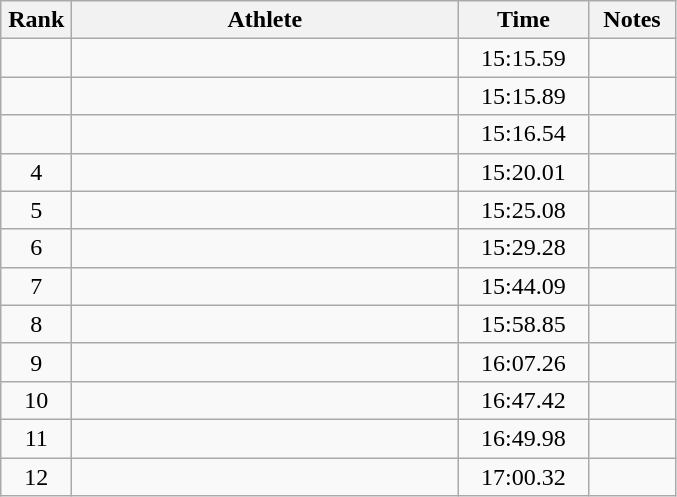<table class="wikitable" style="text-align:center">
<tr>
<th width=40>Rank</th>
<th width=250>Athlete</th>
<th width=80>Time</th>
<th width=50>Notes</th>
</tr>
<tr>
<td></td>
<td align=left></td>
<td>15:15.59</td>
<td></td>
</tr>
<tr>
<td></td>
<td align=left></td>
<td>15:15.89</td>
<td></td>
</tr>
<tr>
<td></td>
<td align=left></td>
<td>15:16.54</td>
<td></td>
</tr>
<tr>
<td>4</td>
<td align=left></td>
<td>15:20.01</td>
<td></td>
</tr>
<tr>
<td>5</td>
<td align=left></td>
<td>15:25.08</td>
<td></td>
</tr>
<tr>
<td>6</td>
<td align=left></td>
<td>15:29.28</td>
<td></td>
</tr>
<tr>
<td>7</td>
<td align=left></td>
<td>15:44.09</td>
<td></td>
</tr>
<tr>
<td>8</td>
<td align=left></td>
<td>15:58.85</td>
<td></td>
</tr>
<tr>
<td>9</td>
<td align=left></td>
<td>16:07.26</td>
<td></td>
</tr>
<tr>
<td>10</td>
<td align=left></td>
<td>16:47.42</td>
<td></td>
</tr>
<tr>
<td>11</td>
<td align=left></td>
<td>16:49.98</td>
<td></td>
</tr>
<tr>
<td>12</td>
<td align=left></td>
<td>17:00.32</td>
<td></td>
</tr>
</table>
